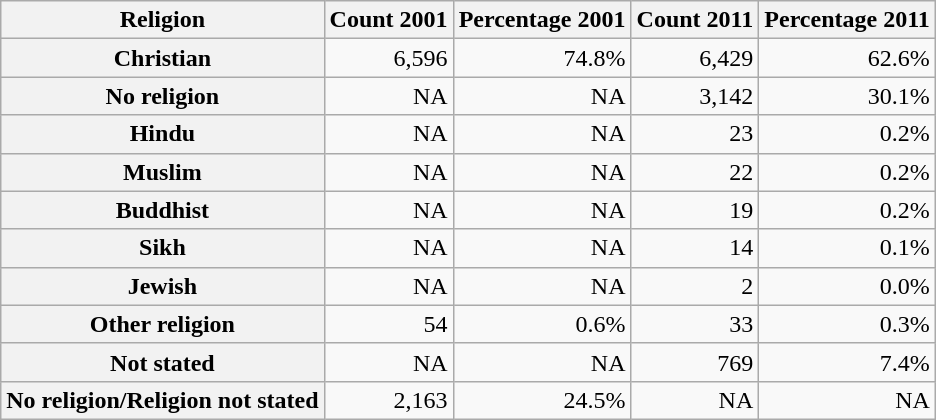<table class="wikitable" style="text-align: right;">
<tr>
<th>Religion</th>
<th>Count 2001</th>
<th>Percentage 2001</th>
<th>Count 2011</th>
<th>Percentage 2011</th>
</tr>
<tr>
<th>Christian</th>
<td>6,596</td>
<td>74.8%</td>
<td>6,429</td>
<td>62.6%</td>
</tr>
<tr>
<th>No religion</th>
<td>NA</td>
<td>NA</td>
<td>3,142</td>
<td>30.1%</td>
</tr>
<tr>
<th>Hindu</th>
<td>NA</td>
<td>NA</td>
<td>23</td>
<td>0.2%</td>
</tr>
<tr>
<th>Muslim</th>
<td>NA</td>
<td>NA</td>
<td>22</td>
<td>0.2%</td>
</tr>
<tr>
<th>Buddhist</th>
<td>NA</td>
<td>NA</td>
<td>19</td>
<td>0.2%</td>
</tr>
<tr>
<th>Sikh</th>
<td>NA</td>
<td>NA</td>
<td>14</td>
<td>0.1%</td>
</tr>
<tr>
<th>Jewish</th>
<td>NA</td>
<td>NA</td>
<td>2</td>
<td>0.0%</td>
</tr>
<tr>
<th>Other religion</th>
<td>54</td>
<td>0.6%</td>
<td>33</td>
<td>0.3%</td>
</tr>
<tr>
<th>Not stated</th>
<td>NA</td>
<td>NA</td>
<td>769</td>
<td>7.4%</td>
</tr>
<tr>
<th>No religion/Religion not stated</th>
<td>2,163</td>
<td>24.5%</td>
<td>NA</td>
<td>NA</td>
</tr>
</table>
